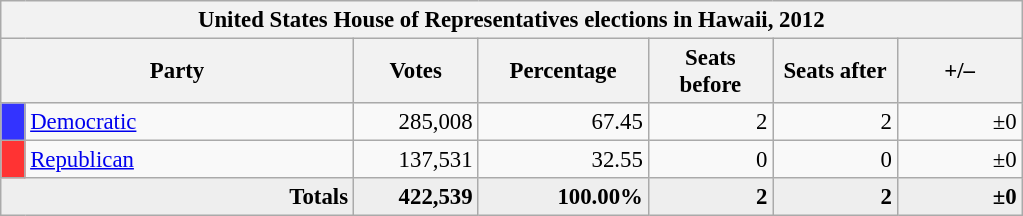<table class="wikitable" style="font-size: 95%;">
<tr>
<th colspan="7">United States House of Representatives elections in Hawaii, 2012</th>
</tr>
<tr>
<th colspan=2 style="width: 15em">Party</th>
<th style="width: 5em">Votes</th>
<th style="width: 7em">Percentage</th>
<th style="width: 5em">Seats before</th>
<th style="width: 5em">Seats after</th>
<th style="width: 5em">+/–</th>
</tr>
<tr>
<th style="background-color:#3333FF; width: 3px"></th>
<td style="width: 130px"><a href='#'>Democratic</a></td>
<td align="right">285,008</td>
<td align="right">67.45</td>
<td align="right">2</td>
<td align="right">2</td>
<td align="right">±0</td>
</tr>
<tr>
<th style="background-color:#FF3333; width: 3px"></th>
<td style="width: 130px"><a href='#'>Republican</a></td>
<td align="right">137,531</td>
<td align="right">32.55</td>
<td align="right">0</td>
<td align="right">0</td>
<td align="right">±0</td>
</tr>
<tr bgcolor="#EEEEEE">
<td colspan="2" align="right"><strong>Totals</strong></td>
<td align="right"><strong>422,539</strong></td>
<td align="right"><strong>100.00%</strong></td>
<td align="right"><strong>2</strong></td>
<td align="right"><strong>2</strong></td>
<td align="right"><strong>±0</strong></td>
</tr>
</table>
